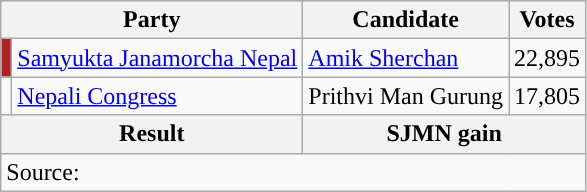<table class="wikitable">
<tr>
<th colspan="2">Party</th>
<th>Candidate</th>
<th>Votes</th>
</tr>
<tr>
<td style="background-color:firebrick"></td>
<td><a href='#'>Samyukta Janamorcha Nepal</a></td>
<td><a href='#'>Amik Sherchan</a></td>
<td>22,895</td>
</tr>
<tr>
<td style="background-color:"></td>
<td><a href='#'>Nepali Congress</a></td>
<td>Prithvi Man Gurung</td>
<td>17,805</td>
</tr>
<tr>
<th colspan="2">Result</th>
<th colspan="2">SJMN gain</th>
</tr>
<tr>
<td colspan="4">Source: </td>
</tr>
</table>
